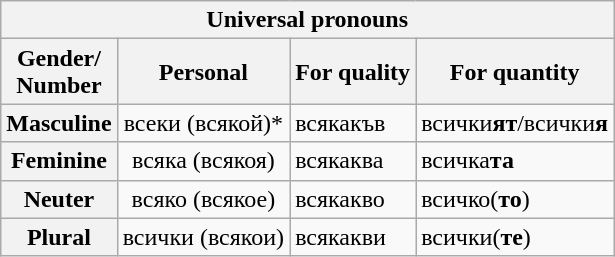<table class="wikitable">
<tr>
<th colspan="4">Universal pronouns</th>
</tr>
<tr>
<th>Gender/<br>Number</th>
<th>Personal</th>
<th>For quality</th>
<th>For quantity</th>
</tr>
<tr>
<th>Masculine</th>
<td align="center">всеки (всякой)*</td>
<td>всякакъв</td>
<td>всички<strong>ят</strong>/всички<strong>я</strong></td>
</tr>
<tr>
<th>Feminine</th>
<td align="center">всяка (всякоя)</td>
<td>всякаква</td>
<td>всичка<strong>та</strong></td>
</tr>
<tr>
<th>Neuter</th>
<td align="center">всяко (всякое)</td>
<td>всякакво</td>
<td>всичко(<strong>то</strong>)</td>
</tr>
<tr>
<th>Plural</th>
<td align="center">всички (всякои)</td>
<td>всякакви</td>
<td>всички(<strong>те</strong>)</td>
</tr>
</table>
